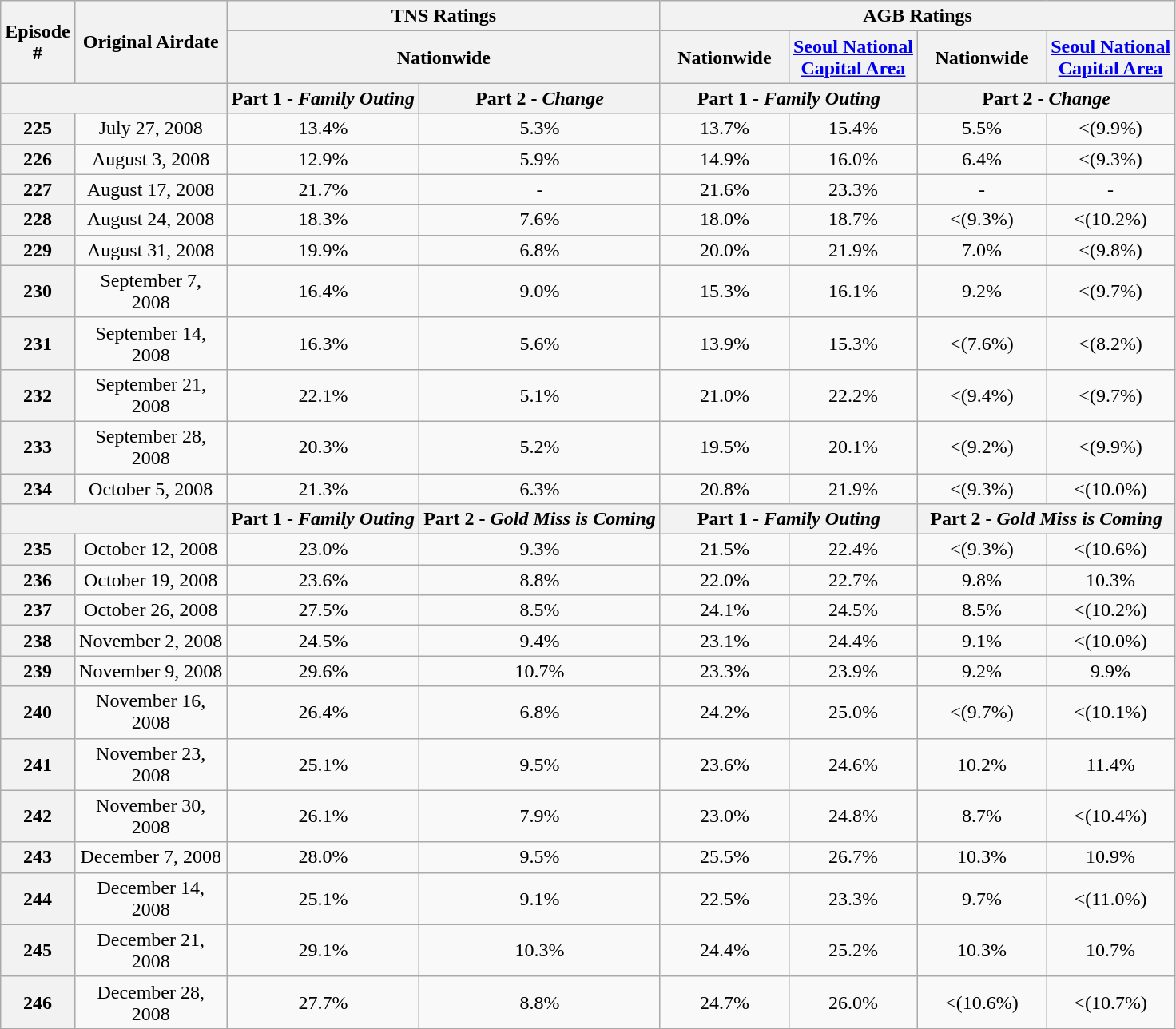<table class=wikitable style="text-align:center">
<tr>
<th rowspan="2" style="width:40px;">Episode #</th>
<th rowspan="2" style="width:120px;">Original Airdate</th>
<th colspan="2">TNS Ratings</th>
<th colspan="4">AGB Ratings</th>
</tr>
<tr>
<th style="width:100px;" colspan="2">Nationwide</th>
<th width=100>Nationwide</th>
<th width=100><a href='#'>Seoul National Capital Area</a></th>
<th width=100>Nationwide</th>
<th width=100><a href='#'>Seoul National Capital Area</a></th>
</tr>
<tr>
<th colspan="2"></th>
<th>Part 1 - <em>Family Outing</em></th>
<th>Part 2 - <em>Change</em></th>
<th colspan="2">Part 1 - <em>Family Outing</em></th>
<th colspan="2">Part 2 - <em>Change</em></th>
</tr>
<tr>
<th>225</th>
<td>July 27, 2008</td>
<td>13.4%</td>
<td>5.3%</td>
<td>13.7%</td>
<td>15.4%</td>
<td>5.5%</td>
<td><(9.9%)</td>
</tr>
<tr>
<th>226</th>
<td>August 3, 2008</td>
<td>12.9%</td>
<td>5.9%</td>
<td>14.9%</td>
<td>16.0%</td>
<td>6.4%</td>
<td><(9.3%)</td>
</tr>
<tr>
<th>227</th>
<td>August 17, 2008</td>
<td>21.7%</td>
<td>-</td>
<td>21.6%</td>
<td>23.3%</td>
<td>-</td>
<td>-</td>
</tr>
<tr>
<th>228</th>
<td>August 24, 2008</td>
<td>18.3%</td>
<td>7.6%</td>
<td>18.0%</td>
<td>18.7%</td>
<td><(9.3%)</td>
<td><(10.2%)</td>
</tr>
<tr>
<th>229</th>
<td>August 31, 2008</td>
<td>19.9%</td>
<td>6.8%</td>
<td>20.0%</td>
<td>21.9%</td>
<td>7.0%</td>
<td><(9.8%)</td>
</tr>
<tr>
<th>230</th>
<td>September 7, 2008</td>
<td>16.4%</td>
<td>9.0%</td>
<td>15.3%</td>
<td>16.1%</td>
<td>9.2%</td>
<td><(9.7%)</td>
</tr>
<tr>
<th>231</th>
<td>September 14, 2008</td>
<td>16.3%</td>
<td>5.6%</td>
<td>13.9%</td>
<td>15.3%</td>
<td><(7.6%)</td>
<td><(8.2%)</td>
</tr>
<tr>
<th>232</th>
<td>September 21, 2008</td>
<td>22.1%</td>
<td>5.1%</td>
<td>21.0%</td>
<td>22.2%</td>
<td><(9.4%)</td>
<td><(9.7%)</td>
</tr>
<tr>
<th>233</th>
<td>September 28, 2008</td>
<td>20.3%</td>
<td>5.2%</td>
<td>19.5%</td>
<td>20.1%</td>
<td><(9.2%)</td>
<td><(9.9%)</td>
</tr>
<tr>
<th>234</th>
<td>October 5, 2008</td>
<td>21.3%</td>
<td>6.3%</td>
<td>20.8%</td>
<td>21.9%</td>
<td><(9.3%)</td>
<td><(10.0%)</td>
</tr>
<tr>
<th colspan="2"></th>
<th>Part 1 - <em>Family Outing</em></th>
<th>Part 2 - <em>Gold Miss is Coming</em></th>
<th colspan="2">Part 1 - <em>Family Outing</em></th>
<th colspan="2">Part 2 - <em>Gold Miss is Coming</em></th>
</tr>
<tr>
<th>235</th>
<td>October 12, 2008</td>
<td>23.0%</td>
<td>9.3%</td>
<td>21.5%</td>
<td>22.4%</td>
<td><(9.3%)</td>
<td><(10.6%)</td>
</tr>
<tr>
<th>236</th>
<td>October 19, 2008</td>
<td>23.6%</td>
<td>8.8%</td>
<td>22.0%</td>
<td>22.7%</td>
<td>9.8%</td>
<td>10.3%</td>
</tr>
<tr>
<th>237</th>
<td>October 26, 2008</td>
<td>27.5%</td>
<td>8.5%</td>
<td>24.1%</td>
<td>24.5%</td>
<td>8.5%</td>
<td><(10.2%)</td>
</tr>
<tr>
<th>238</th>
<td>November 2, 2008</td>
<td>24.5%</td>
<td>9.4%</td>
<td>23.1%</td>
<td>24.4%</td>
<td>9.1%</td>
<td><(10.0%)</td>
</tr>
<tr>
<th>239</th>
<td>November 9, 2008</td>
<td>29.6%</td>
<td>10.7%</td>
<td>23.3%</td>
<td>23.9%</td>
<td>9.2%</td>
<td>9.9%</td>
</tr>
<tr>
<th>240</th>
<td>November 16, 2008</td>
<td>26.4%</td>
<td>6.8%</td>
<td>24.2%</td>
<td>25.0%</td>
<td><(9.7%)</td>
<td><(10.1%)</td>
</tr>
<tr>
<th>241</th>
<td>November 23, 2008</td>
<td>25.1%</td>
<td>9.5%</td>
<td>23.6%</td>
<td>24.6%</td>
<td>10.2%</td>
<td>11.4%</td>
</tr>
<tr>
<th>242</th>
<td>November 30, 2008</td>
<td>26.1%</td>
<td>7.9%</td>
<td>23.0%</td>
<td>24.8%</td>
<td>8.7%</td>
<td><(10.4%)</td>
</tr>
<tr>
<th>243</th>
<td>December 7, 2008</td>
<td>28.0%</td>
<td>9.5%</td>
<td>25.5%</td>
<td>26.7%</td>
<td>10.3%</td>
<td>10.9%</td>
</tr>
<tr>
<th>244</th>
<td>December 14, 2008</td>
<td>25.1%</td>
<td>9.1%</td>
<td>22.5%</td>
<td>23.3%</td>
<td>9.7%</td>
<td><(11.0%)</td>
</tr>
<tr>
<th>245</th>
<td>December 21, 2008</td>
<td>29.1%</td>
<td>10.3%</td>
<td>24.4%</td>
<td>25.2%</td>
<td>10.3%</td>
<td>10.7%</td>
</tr>
<tr>
<th>246</th>
<td>December 28, 2008</td>
<td>27.7%</td>
<td>8.8%</td>
<td>24.7%</td>
<td>26.0%</td>
<td><(10.6%)</td>
<td><(10.7%)</td>
</tr>
</table>
